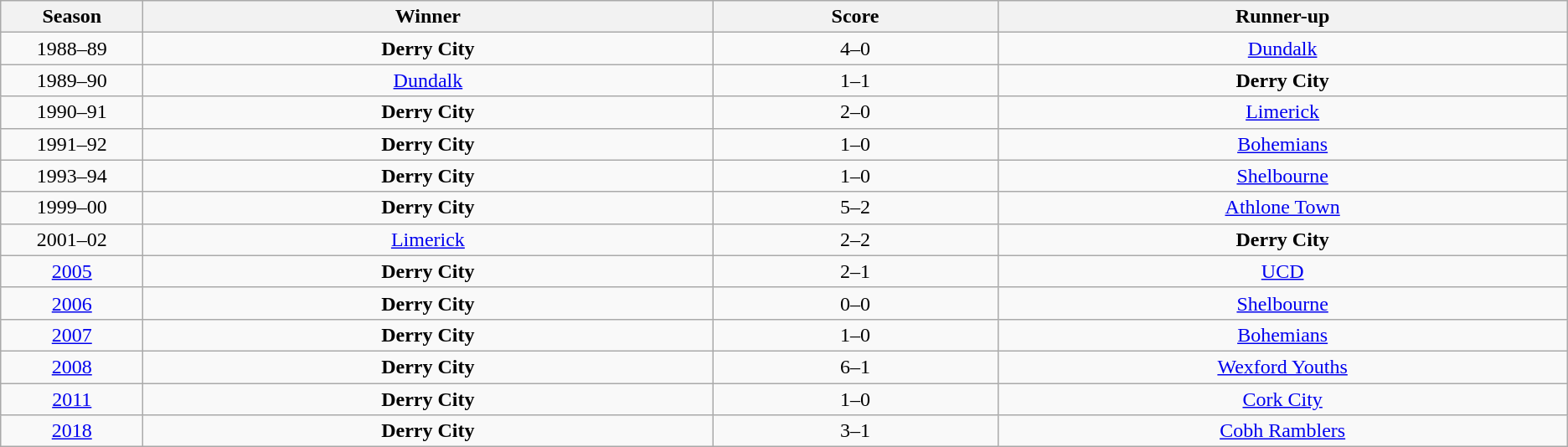<table class="wikitable sortable" style="text-align: center">
<tr>
<th width=5%>Season</th>
<th width=20%>Winner</th>
<th width=10%>Score</th>
<th width=20%>Runner-up</th>
</tr>
<tr align=center>
<td>1988–89</td>
<td><strong>Derry City</strong></td>
<td>4–0</td>
<td><a href='#'>Dundalk</a></td>
</tr>
<tr align=center>
<td>1989–90</td>
<td><a href='#'>Dundalk</a></td>
<td>1–1</td>
<td><strong>Derry City</strong></td>
</tr>
<tr align=center>
<td>1990–91</td>
<td><strong>Derry City</strong></td>
<td>2–0</td>
<td><a href='#'>Limerick</a></td>
</tr>
<tr align=center>
<td>1991–92</td>
<td><strong>Derry City</strong></td>
<td>1–0</td>
<td><a href='#'>Bohemians</a></td>
</tr>
<tr align=center>
<td>1993–94</td>
<td><strong>Derry City</strong></td>
<td>1–0</td>
<td><a href='#'>Shelbourne</a></td>
</tr>
<tr align=center>
<td>1999–00</td>
<td><strong>Derry City</strong></td>
<td>5–2</td>
<td><a href='#'>Athlone Town</a></td>
</tr>
<tr align=center>
<td>2001–02</td>
<td><a href='#'>Limerick</a></td>
<td>2–2  </td>
<td><strong>Derry City</strong></td>
</tr>
<tr align=center>
<td><a href='#'>2005</a></td>
<td><strong>Derry City</strong></td>
<td>2–1</td>
<td><a href='#'>UCD</a></td>
</tr>
<tr align=center>
<td><a href='#'>2006</a></td>
<td><strong>Derry City</strong></td>
<td>0–0</td>
<td><a href='#'>Shelbourne</a></td>
</tr>
<tr align=center>
<td><a href='#'>2007</a></td>
<td><strong>Derry City</strong></td>
<td>1–0</td>
<td><a href='#'>Bohemians</a></td>
</tr>
<tr align=center>
<td><a href='#'>2008</a></td>
<td><strong>Derry City</strong></td>
<td>6–1</td>
<td><a href='#'>Wexford Youths</a></td>
</tr>
<tr align=center>
<td><a href='#'>2011</a></td>
<td><strong>Derry City</strong></td>
<td>1–0</td>
<td><a href='#'>Cork City</a></td>
</tr>
<tr align=center>
<td><a href='#'>2018</a></td>
<td><strong>Derry City</strong></td>
<td>3–1</td>
<td><a href='#'>Cobh Ramblers</a></td>
</tr>
</table>
